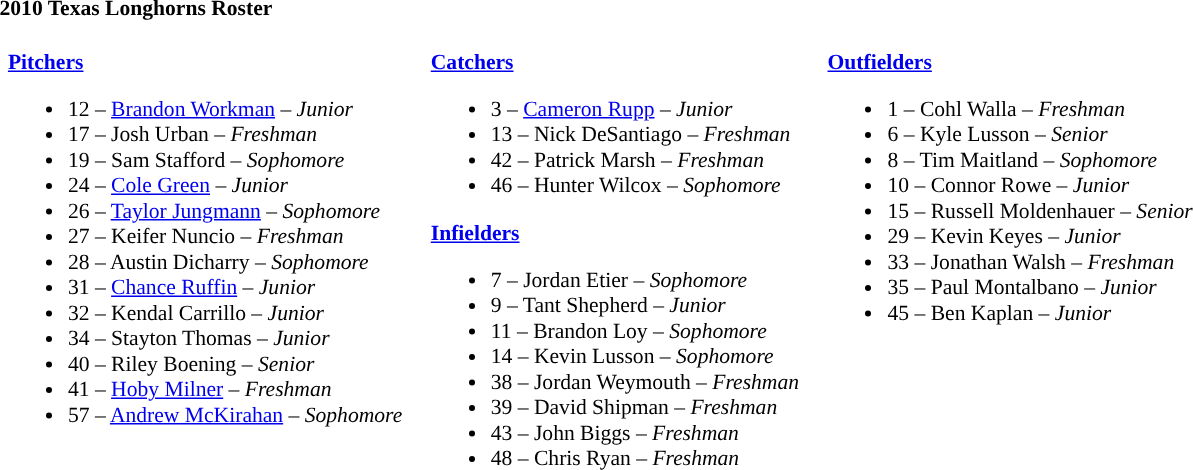<table class="toccolours" style="border-collapse:collapse; font-size:90%;">
<tr>
<td colspan="7"><strong>2010 Texas Longhorns Roster</strong></td>
</tr>
<tr>
<td width="03"> </td>
<td valign="top"><br><strong><a href='#'>Pitchers</a></strong><ul><li>12 – <a href='#'>Brandon Workman</a> – <em>Junior</em></li><li>17 – Josh Urban – <em>Freshman</em></li><li>19 – Sam Stafford – <em>Sophomore</em></li><li>24 – <a href='#'>Cole Green</a> – <em>Junior</em></li><li>26 – <a href='#'>Taylor Jungmann</a> – <em>Sophomore</em></li><li>27 – Keifer Nuncio – <em>Freshman</em></li><li>28 – Austin Dicharry – <em>Sophomore</em></li><li>31 – <a href='#'>Chance Ruffin</a> – <em>Junior</em></li><li>32 – Kendal Carrillo – <em>Junior</em></li><li>34 – Stayton Thomas – <em>Junior</em></li><li>40 – Riley Boening – <em>Senior</em></li><li>41 – <a href='#'>Hoby Milner</a> – <em>Freshman</em></li><li>57 – <a href='#'>Andrew McKirahan</a> – <em>Sophomore</em></li></ul></td>
<td width="15"> </td>
<td valign="top"><br><strong><a href='#'>Catchers</a></strong><ul><li>3 – <a href='#'>Cameron Rupp</a> – <em>Junior</em></li><li>13 – Nick DeSantiago – <em>Freshman</em></li><li>42 – Patrick Marsh – <em>Freshman</em></li><li>46 – Hunter Wilcox – <em>Sophomore</em></li></ul><strong><a href='#'>Infielders</a></strong><ul><li>7 – Jordan Etier – <em>Sophomore</em></li><li>9 – Tant Shepherd – <em>Junior</em></li><li>11 – Brandon Loy – <em>Sophomore</em></li><li>14 – Kevin Lusson – <em>Sophomore</em></li><li>38 – Jordan Weymouth – <em>Freshman</em></li><li>39 – David Shipman – <em>Freshman</em></li><li>43 – John Biggs – <em>Freshman</em></li><li>48 – Chris Ryan – <em>Freshman</em></li></ul></td>
<td width="15"> </td>
<td valign="top"><br><strong><a href='#'>Outfielders</a></strong><ul><li>1 – Cohl Walla – <em>Freshman</em></li><li>6 – Kyle Lusson – <em>Senior</em></li><li>8 – Tim Maitland – <em>Sophomore</em></li><li>10 – Connor Rowe – <em>Junior</em></li><li>15 – Russell Moldenhauer – <em>Senior</em></li><li>29 – Kevin Keyes – <em>Junior</em></li><li>33 – Jonathan Walsh – <em>Freshman</em></li><li>35 – Paul Montalbano – <em>Junior</em></li><li>45 – Ben Kaplan – <em>Junior</em></li></ul></td>
<td width="25"> </td>
</tr>
</table>
